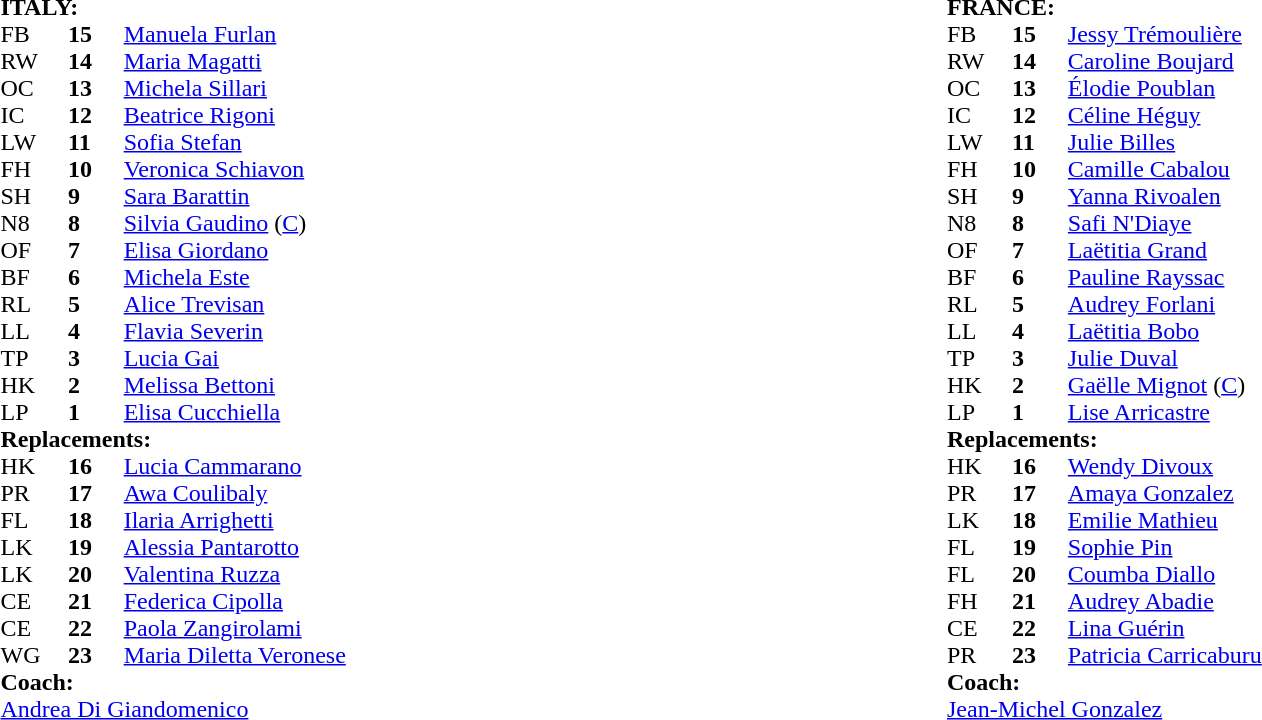<table style="width:100%">
<tr>
<td width="50%"><br><table cellspacing="0" cellpadding="0">
<tr>
<td colspan="4"><strong>ITALY:</strong></td>
</tr>
<tr>
<th width="3%"></th>
<th width="3%"></th>
<th width="22%"></th>
<th width="22%"></th>
</tr>
<tr>
<td>FB</td>
<td><strong>15</strong></td>
<td><a href='#'>Manuela Furlan</a></td>
</tr>
<tr>
<td>RW</td>
<td><strong>14</strong></td>
<td><a href='#'>Maria Magatti</a></td>
</tr>
<tr>
<td>OC</td>
<td><strong>13</strong></td>
<td><a href='#'>Michela Sillari</a></td>
</tr>
<tr>
<td>IC</td>
<td><strong>12</strong></td>
<td><a href='#'>Beatrice Rigoni</a></td>
</tr>
<tr>
<td>LW</td>
<td><strong>11</strong></td>
<td><a href='#'>Sofia Stefan</a></td>
</tr>
<tr>
<td>FH</td>
<td><strong>10</strong></td>
<td><a href='#'>Veronica Schiavon</a></td>
</tr>
<tr>
<td>SH</td>
<td><strong>9</strong></td>
<td><a href='#'>Sara Barattin</a></td>
</tr>
<tr>
<td>N8</td>
<td><strong>8</strong></td>
<td><a href='#'>Silvia Gaudino</a> (<a href='#'>C</a>)</td>
</tr>
<tr>
<td>OF</td>
<td><strong>7</strong></td>
<td><a href='#'>Elisa Giordano</a></td>
</tr>
<tr>
<td>BF</td>
<td><strong>6</strong></td>
<td><a href='#'>Michela Este</a></td>
<td></td>
</tr>
<tr>
<td>RL</td>
<td><strong>5</strong></td>
<td><a href='#'>Alice Trevisan</a></td>
</tr>
<tr>
<td>LL</td>
<td><strong>4</strong></td>
<td><a href='#'>Flavia Severin</a></td>
</tr>
<tr>
<td>TP</td>
<td><strong>3</strong></td>
<td><a href='#'>Lucia Gai</a></td>
<td></td>
</tr>
<tr>
<td>HK</td>
<td><strong>2</strong></td>
<td><a href='#'>Melissa Bettoni</a></td>
</tr>
<tr>
<td>LP</td>
<td><strong>1</strong></td>
<td><a href='#'>Elisa Cucchiella</a></td>
<td></td>
</tr>
<tr>
<td colspan=4><strong>Replacements:</strong></td>
</tr>
<tr>
<td>HK</td>
<td><strong>16</strong></td>
<td><a href='#'>Lucia Cammarano</a></td>
<td></td>
</tr>
<tr>
<td>PR</td>
<td><strong>17</strong></td>
<td><a href='#'>Awa Coulibaly</a></td>
<td></td>
</tr>
<tr>
<td>FL</td>
<td><strong>18</strong></td>
<td><a href='#'>Ilaria Arrighetti</a></td>
<td></td>
</tr>
<tr>
<td>LK</td>
<td><strong>19</strong></td>
<td><a href='#'>Alessia Pantarotto</a></td>
</tr>
<tr>
<td>LK</td>
<td><strong>20</strong></td>
<td><a href='#'>Valentina Ruzza</a></td>
</tr>
<tr>
<td>CE</td>
<td><strong>21</strong></td>
<td><a href='#'>Federica Cipolla</a></td>
</tr>
<tr>
<td>CE</td>
<td><strong>22</strong></td>
<td><a href='#'>Paola Zangirolami</a></td>
</tr>
<tr>
<td>WG</td>
<td><strong>23</strong></td>
<td><a href='#'>Maria Diletta Veronese</a></td>
</tr>
<tr>
<td colspan="4"><strong>Coach:</strong></td>
</tr>
<tr>
<td colspan="4"> <a href='#'>Andrea Di Giandomenico</a></td>
</tr>
<tr>
</tr>
</table>
</td>
<td width="50%"><br><table cellspacing="0" cellpadding="0">
<tr>
<td colspan="4"><strong>FRANCE:</strong></td>
</tr>
<tr>
<th width="3%"></th>
<th width="3%"></th>
<th width="22%"></th>
<th width="22%"></th>
</tr>
<tr>
<td>FB</td>
<td><strong>15</strong></td>
<td><a href='#'>Jessy Trémoulière</a></td>
<td></td>
</tr>
<tr>
<td>RW</td>
<td><strong>14</strong></td>
<td><a href='#'>Caroline Boujard</a></td>
</tr>
<tr>
<td>OC</td>
<td><strong>13</strong></td>
<td><a href='#'>Élodie Poublan</a></td>
</tr>
<tr>
<td>IC</td>
<td><strong>12</strong></td>
<td><a href='#'>Céline Héguy</a></td>
<td></td>
</tr>
<tr>
<td>LW</td>
<td><strong>11</strong></td>
<td><a href='#'>Julie Billes</a></td>
</tr>
<tr>
<td>FH</td>
<td><strong>10</strong></td>
<td><a href='#'>Camille Cabalou</a></td>
</tr>
<tr>
<td>SH</td>
<td><strong>9</strong></td>
<td><a href='#'>Yanna Rivoalen</a></td>
</tr>
<tr>
<td>N8</td>
<td><strong>8</strong></td>
<td><a href='#'>Safi N'Diaye</a></td>
</tr>
<tr>
<td>OF</td>
<td><strong>7</strong></td>
<td><a href='#'>Laëtitia Grand</a></td>
<td></td>
</tr>
<tr>
<td>BF</td>
<td><strong>6</strong></td>
<td><a href='#'>Pauline Rayssac</a></td>
<td></td>
</tr>
<tr>
<td>RL</td>
<td><strong>5</strong></td>
<td><a href='#'>Audrey Forlani</a></td>
</tr>
<tr>
<td>LL</td>
<td><strong>4</strong></td>
<td><a href='#'>Laëtitia Bobo</a></td>
<td></td>
</tr>
<tr>
<td>TP</td>
<td><strong>3</strong></td>
<td><a href='#'>Julie Duval</a></td>
</tr>
<tr>
<td>HK</td>
<td><strong>2</strong></td>
<td><a href='#'>Gaëlle Mignot</a> (<a href='#'>C</a>)</td>
</tr>
<tr>
<td>LP</td>
<td><strong>1</strong></td>
<td><a href='#'>Lise Arricastre</a></td>
<td></td>
</tr>
<tr>
<td colspan=4><strong>Replacements:</strong></td>
</tr>
<tr>
<td>HK</td>
<td><strong>16</strong></td>
<td><a href='#'>Wendy Divoux</a></td>
</tr>
<tr>
<td>PR</td>
<td><strong>17</strong></td>
<td><a href='#'>Amaya Gonzalez</a></td>
</tr>
<tr>
<td>LK</td>
<td><strong>18</strong></td>
<td><a href='#'>Emilie Mathieu</a></td>
<td></td>
</tr>
<tr>
<td>FL</td>
<td><strong>19</strong></td>
<td><a href='#'>Sophie Pin</a></td>
<td></td>
</tr>
<tr>
<td>FL</td>
<td><strong>20</strong></td>
<td><a href='#'>Coumba Diallo</a></td>
<td></td>
</tr>
<tr>
<td>FH</td>
<td><strong>21</strong></td>
<td><a href='#'>Audrey Abadie</a></td>
<td></td>
</tr>
<tr>
<td>CE</td>
<td><strong>22</strong></td>
<td><a href='#'>Lina Guérin</a></td>
<td></td>
</tr>
<tr>
<td>PR</td>
<td><strong>23</strong></td>
<td><a href='#'>Patricia Carricaburu</a></td>
<td></td>
</tr>
<tr>
<td colspan="4"><strong>Coach:</strong></td>
</tr>
<tr>
<td colspan="4"> <a href='#'>Jean-Michel Gonzalez</a></td>
</tr>
<tr>
</tr>
</table>
</td>
</tr>
</table>
